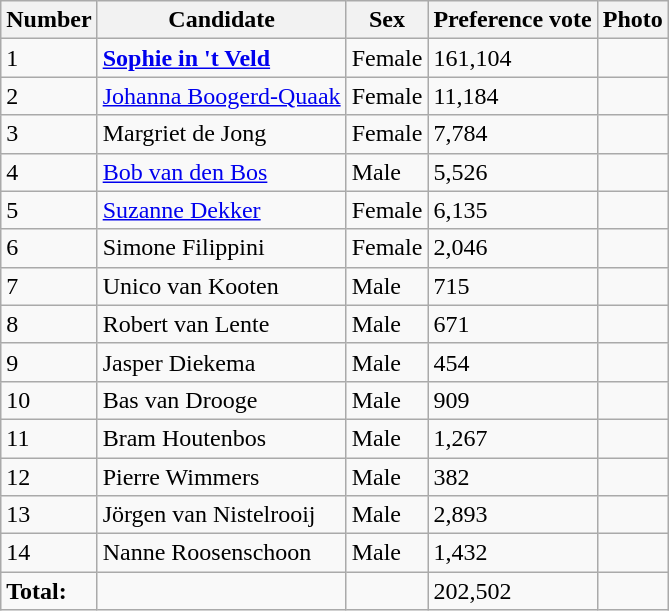<table class="wikitable vatop">
<tr>
<th>Number</th>
<th>Candidate</th>
<th>Sex</th>
<th>Preference vote</th>
<th>Photo</th>
</tr>
<tr>
<td>1</td>
<td><strong><a href='#'>Sophie in 't Veld</a></strong></td>
<td>Female</td>
<td>161,104</td>
<td></td>
</tr>
<tr>
<td>2</td>
<td><a href='#'>Johanna Boogerd-Quaak</a></td>
<td>Female</td>
<td>11,184</td>
<td></td>
</tr>
<tr>
<td>3</td>
<td>Margriet de Jong</td>
<td>Female</td>
<td>7,784</td>
<td></td>
</tr>
<tr>
<td>4</td>
<td><a href='#'>Bob van den Bos</a></td>
<td>Male</td>
<td>5,526</td>
<td></td>
</tr>
<tr>
<td>5</td>
<td><a href='#'>Suzanne Dekker</a></td>
<td>Female</td>
<td>6,135</td>
<td></td>
</tr>
<tr>
<td>6</td>
<td>Simone Filippini</td>
<td>Female</td>
<td>2,046</td>
<td></td>
</tr>
<tr>
<td>7</td>
<td>Unico van Kooten</td>
<td>Male</td>
<td>715</td>
<td></td>
</tr>
<tr>
<td>8</td>
<td>Robert van Lente</td>
<td>Male</td>
<td>671</td>
<td></td>
</tr>
<tr>
<td>9</td>
<td>Jasper Diekema</td>
<td>Male</td>
<td>454</td>
<td></td>
</tr>
<tr>
<td>10</td>
<td>Bas van Drooge</td>
<td>Male</td>
<td>909</td>
<td></td>
</tr>
<tr>
<td>11</td>
<td>Bram Houtenbos</td>
<td>Male</td>
<td>1,267</td>
<td></td>
</tr>
<tr>
<td>12</td>
<td>Pierre Wimmers</td>
<td>Male</td>
<td>382</td>
<td></td>
</tr>
<tr>
<td>13</td>
<td>Jörgen van Nistelrooij</td>
<td>Male</td>
<td>2,893</td>
<td></td>
</tr>
<tr>
<td>14</td>
<td>Nanne Roosenschoon</td>
<td>Male</td>
<td>1,432</td>
<td></td>
</tr>
<tr>
<td><strong>Total:</strong></td>
<td></td>
<td></td>
<td>202,502</td>
<td></td>
</tr>
</table>
